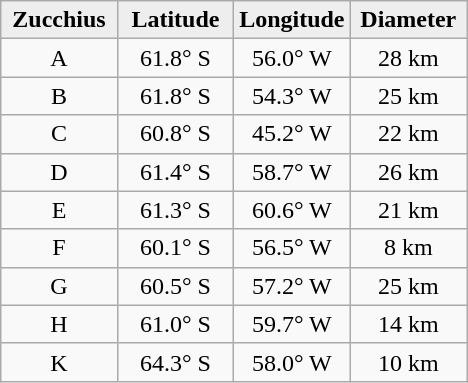<table class="wikitable">
<tr>
<th width="25%" style="background:#eeeeee;">Zucchius</th>
<th width="25%" style="background:#eeeeee;">Latitude</th>
<th width="25%" style="background:#eeeeee;">Longitude</th>
<th width="25%" style="background:#eeeeee;">Diameter</th>
</tr>
<tr>
<td align="center">A</td>
<td align="center">61.8° S</td>
<td align="center">56.0° W</td>
<td align="center">28 km</td>
</tr>
<tr>
<td align="center">B</td>
<td align="center">61.8° S</td>
<td align="center">54.3° W</td>
<td align="center">25 km</td>
</tr>
<tr>
<td align="center">C</td>
<td align="center">60.8° S</td>
<td align="center">45.2° W</td>
<td align="center">22 km</td>
</tr>
<tr>
<td align="center">D</td>
<td align="center">61.4° S</td>
<td align="center">58.7° W</td>
<td align="center">26 km</td>
</tr>
<tr>
<td align="center">E</td>
<td align="center">61.3° S</td>
<td align="center">60.6° W</td>
<td align="center">21 km</td>
</tr>
<tr>
<td align="center">F</td>
<td align="center">60.1° S</td>
<td align="center">56.5° W</td>
<td align="center">8 km</td>
</tr>
<tr>
<td align="center">G</td>
<td align="center">60.5° S</td>
<td align="center">57.2° W</td>
<td align="center">25 km</td>
</tr>
<tr>
<td align="center">H</td>
<td align="center">61.0° S</td>
<td align="center">59.7° W</td>
<td align="center">14 km</td>
</tr>
<tr>
<td align="center">K</td>
<td align="center">64.3° S</td>
<td align="center">58.0° W</td>
<td align="center">10 km</td>
</tr>
</table>
